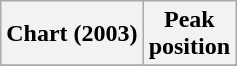<table class="wikitable sortable">
<tr>
<th>Chart (2003)</th>
<th>Peak<br>position</th>
</tr>
<tr>
</tr>
</table>
